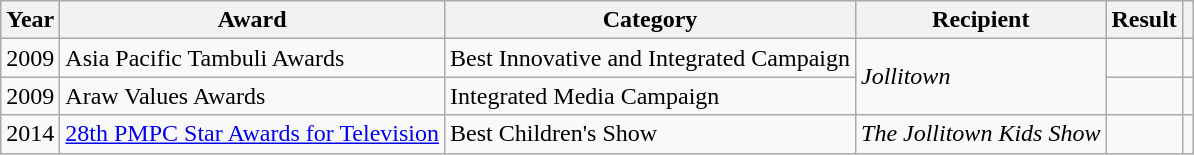<table class="wikitable">
<tr>
<th>Year</th>
<th>Award</th>
<th>Category</th>
<th>Recipient</th>
<th>Result</th>
<th></th>
</tr>
<tr>
<td>2009</td>
<td>Asia Pacific Tambuli Awards</td>
<td>Best Innovative and Integrated Campaign</td>
<td rowspan=2><em>Jollitown</em></td>
<td></td>
<td></td>
</tr>
<tr>
<td>2009</td>
<td>Araw Values Awards</td>
<td>Integrated Media Campaign</td>
<td></td>
<td></td>
</tr>
<tr>
<td>2014</td>
<td><a href='#'>28th PMPC Star Awards for Television</a></td>
<td>Best Children's Show</td>
<td><em>The Jollitown Kids Show</em></td>
<td></td>
<td></td>
</tr>
</table>
